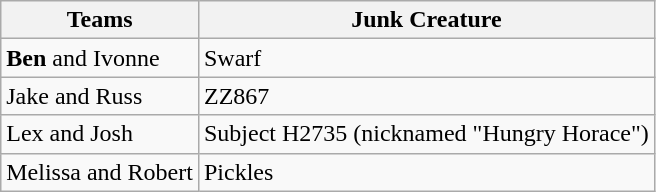<table class="wikitable">
<tr>
<th>Teams</th>
<th>Junk Creature</th>
</tr>
<tr>
<td><strong>Ben</strong> and Ivonne</td>
<td>Swarf</td>
</tr>
<tr>
<td>Jake and Russ</td>
<td>ZZ867</td>
</tr>
<tr>
<td>Lex and Josh</td>
<td>Subject H2735 (nicknamed "Hungry Horace")</td>
</tr>
<tr>
<td>Melissa and Robert</td>
<td>Pickles</td>
</tr>
</table>
